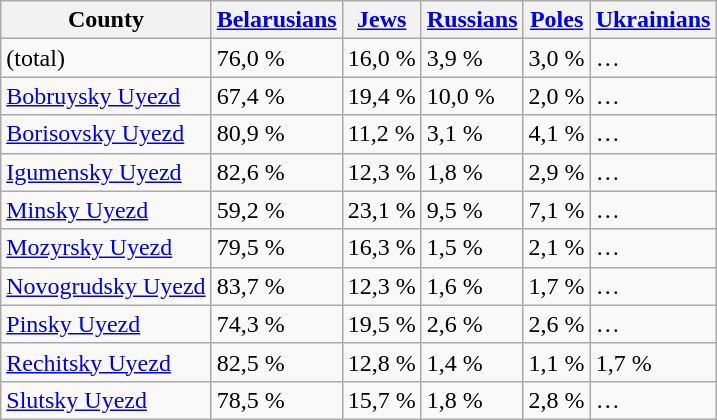<table class="wikitable">
<tr>
<th>County</th>
<th><a href='#'>Belarusians</a></th>
<th><a href='#'>Jews</a></th>
<th><a href='#'>Russians</a></th>
<th><a href='#'>Poles</a></th>
<th><a href='#'>Ukrainians</a></th>
</tr>
<tr>
<td>(total)</td>
<td>76,0 %</td>
<td>16,0 %</td>
<td>3,9 %</td>
<td>3,0 %</td>
<td>…</td>
</tr>
<tr>
<td><a href='#'>Bobruysky Uyezd</a></td>
<td>67,4 %</td>
<td>19,4 %</td>
<td>10,0 %</td>
<td>2,0 %</td>
<td>…</td>
</tr>
<tr>
<td><a href='#'>Borisovsky Uyezd</a></td>
<td>80,9 %</td>
<td>11,2 %</td>
<td>3,1 %</td>
<td>4,1 %</td>
<td>…</td>
</tr>
<tr>
<td><a href='#'>Igumensky Uyezd</a></td>
<td>82,6 %</td>
<td>12,3 %</td>
<td>1,8 %</td>
<td>2,9 %</td>
<td>…</td>
</tr>
<tr>
<td><a href='#'>Minsky Uyezd</a></td>
<td>59,2 %</td>
<td>23,1 %</td>
<td>9,5 %</td>
<td>7,1 %</td>
<td>…</td>
</tr>
<tr>
<td><a href='#'>Mozyrsky Uyezd</a></td>
<td>79,5 %</td>
<td>16,3 %</td>
<td>1,5 %</td>
<td>2,1 %</td>
<td>…</td>
</tr>
<tr>
<td><a href='#'>Novogrudsky Uyezd</a></td>
<td>83,7 %</td>
<td>12,3 %</td>
<td>1,6 %</td>
<td>1,7 %</td>
<td>…</td>
</tr>
<tr>
<td><a href='#'>Pinsky Uyezd</a></td>
<td>74,3 %</td>
<td>19,5 %</td>
<td>2,6 %</td>
<td>2,6 %</td>
<td>…</td>
</tr>
<tr>
<td><a href='#'>Rechitsky Uyezd</a></td>
<td>82,5 %</td>
<td>12,8 %</td>
<td>1,4 %</td>
<td>1,1 %</td>
<td>1,7 %</td>
</tr>
<tr>
<td><a href='#'>Slutsky Uyezd</a></td>
<td>78,5 %</td>
<td>15,7 %</td>
<td>1,8 %</td>
<td>2,8 %</td>
<td>…</td>
</tr>
</table>
